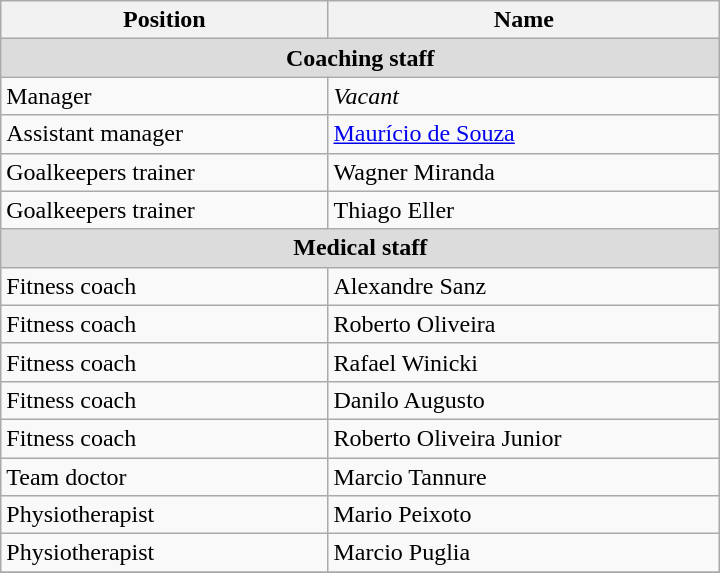<table width=38% class="wikitable">
<tr>
<th>Position</th>
<th>Name</th>
</tr>
<tr>
<th colspan="2" style="background:#dcdcdc; text-align:center">Coaching staff</th>
</tr>
<tr>
<td>Manager</td>
<td><em>Vacant</em></td>
</tr>
<tr>
<td>Assistant manager</td>
<td> <a href='#'>Maurício de Souza</a></td>
</tr>
<tr>
<td>Goalkeepers trainer</td>
<td> Wagner Miranda</td>
</tr>
<tr>
<td>Goalkeepers trainer</td>
<td> Thiago Eller</td>
</tr>
<tr>
<th colspan="2" style="background:#dcdcdc; text-align:center">Medical staff</th>
</tr>
<tr>
<td>Fitness coach</td>
<td> Alexandre Sanz</td>
</tr>
<tr>
<td>Fitness coach</td>
<td> Roberto Oliveira</td>
</tr>
<tr>
<td>Fitness coach</td>
<td> Rafael Winicki</td>
</tr>
<tr>
<td>Fitness coach</td>
<td> Danilo Augusto</td>
</tr>
<tr>
<td>Fitness coach</td>
<td> Roberto Oliveira Junior</td>
</tr>
<tr>
<td>Team doctor</td>
<td> Marcio Tannure</td>
</tr>
<tr>
<td>Physiotherapist</td>
<td> Mario Peixoto</td>
</tr>
<tr>
<td>Physiotherapist</td>
<td> Marcio Puglia</td>
</tr>
<tr>
</tr>
</table>
